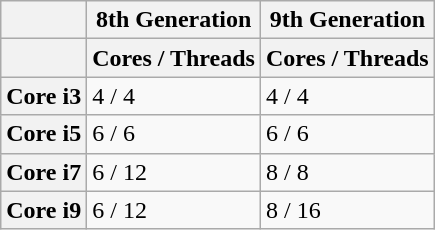<table class="wikitable">
<tr>
<th></th>
<th>8th Generation</th>
<th>9th Generation</th>
</tr>
<tr>
<th></th>
<th>Cores / Threads</th>
<th>Cores / Threads</th>
</tr>
<tr>
<th>Core i3</th>
<td>4 / 4</td>
<td>4 / 4</td>
</tr>
<tr>
<th>Core i5</th>
<td>6 / 6</td>
<td>6 / 6</td>
</tr>
<tr>
<th>Core i7</th>
<td>6 / 12</td>
<td>8 / 8</td>
</tr>
<tr>
<th>Core i9</th>
<td>6 / 12</td>
<td>8 / 16</td>
</tr>
</table>
